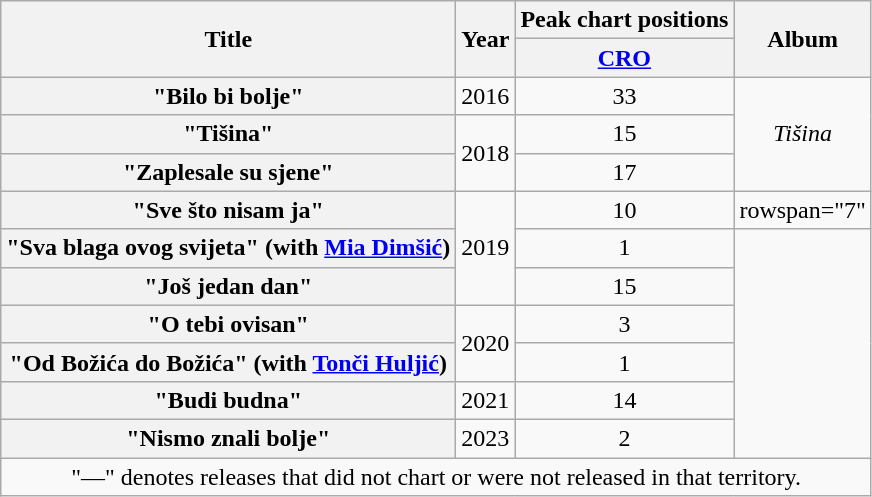<table class="wikitable plainrowheaders" style="text-align:center;">
<tr>
<th scope="col" rowspan="2">Title</th>
<th scope="col" rowspan="2">Year</th>
<th scope="col" colspan="1">Peak chart positions</th>
<th scope="col" rowspan="2">Album</th>
</tr>
<tr>
<th scope="col"><a href='#'>CRO</a><br></th>
</tr>
<tr>
<th scope="row">"Bilo bi bolje"</th>
<td rowspan="1">2016</td>
<td>33</td>
<td rowspan="3"><em>Tišina</em></td>
</tr>
<tr>
<th scope="row">"Tišina"</th>
<td rowspan="2">2018</td>
<td>15</td>
</tr>
<tr>
<th scope="row">"Zaplesale su sjene"</th>
<td>17</td>
</tr>
<tr>
<th scope="row">"Sve što nisam ja"</th>
<td rowspan="3">2019</td>
<td>10</td>
<td>rowspan="7" </td>
</tr>
<tr>
<th scope="row">"Sva blaga ovog svijeta" <span>(with <a href='#'>Mia Dimšić</a>)</span></th>
<td>1</td>
</tr>
<tr>
<th scope="row">"Još jedan dan"</th>
<td>15</td>
</tr>
<tr>
<th scope="row">"O tebi ovisan"</th>
<td rowspan="2">2020</td>
<td>3</td>
</tr>
<tr>
<th scope="row">"Od Božića do Božića" <span>(with <a href='#'>Tonči Huljić</a>)</span></th>
<td>1</td>
</tr>
<tr>
<th scope="row">"Budi budna"</th>
<td>2021</td>
<td>14</td>
</tr>
<tr>
<th scope="row">"Nismo znali bolje"</th>
<td>2023</td>
<td>2</td>
</tr>
<tr>
<td colspan="4">"—" denotes releases that did not chart or were not released in that territory.</td>
</tr>
</table>
